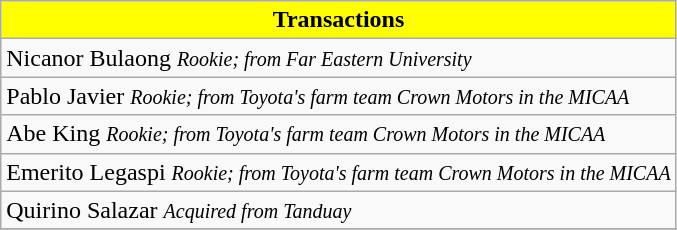<table class="wikitable" border="1">
<tr>
<th style="background:yellow;">Transactions</th>
</tr>
<tr>
<td>Nicanor Bulaong <small><em>Rookie; from Far Eastern University</em></small></td>
</tr>
<tr>
<td>Pablo Javier <small><em>Rookie; from Toyota's farm team Crown Motors in the MICAA</em></small></td>
</tr>
<tr>
<td>Abe King <small><em>Rookie; from Toyota's farm team Crown Motors in the MICAA</em></small> </td>
</tr>
<tr>
<td>Emerito Legaspi <small><em>Rookie; from Toyota's farm team Crown Motors in the MICAA</em></small></td>
</tr>
<tr>
<td>Quirino Salazar <small><em>Acquired from Tanduay</em></small></td>
</tr>
<tr>
</tr>
</table>
